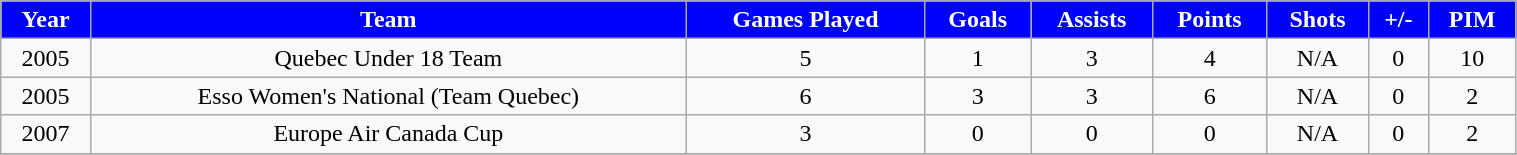<table class="wikitable" width="80%">
<tr align="center"  style="background:blue;color:white;">
<td><strong>Year</strong></td>
<td><strong>Team</strong></td>
<td><strong>Games Played</strong></td>
<td><strong>Goals</strong></td>
<td><strong>Assists</strong></td>
<td><strong>Points</strong></td>
<td><strong>Shots</strong></td>
<td><strong>+/-</strong></td>
<td><strong>PIM</strong></td>
</tr>
<tr align="center" bgcolor="">
<td>2005</td>
<td>Quebec Under 18 Team</td>
<td>5</td>
<td>1</td>
<td>3</td>
<td>4</td>
<td>N/A</td>
<td>0</td>
<td>10</td>
</tr>
<tr align="center" bgcolor="">
<td>2005</td>
<td>Esso Women's National (Team Quebec)</td>
<td>6</td>
<td>3</td>
<td>3</td>
<td>6</td>
<td>N/A</td>
<td>0</td>
<td>2</td>
</tr>
<tr align="center" bgcolor="">
<td>2007</td>
<td>Europe Air Canada Cup</td>
<td>3</td>
<td>0</td>
<td>0</td>
<td>0</td>
<td>N/A</td>
<td>0</td>
<td>2</td>
</tr>
<tr align="center" bgcolor="">
</tr>
</table>
